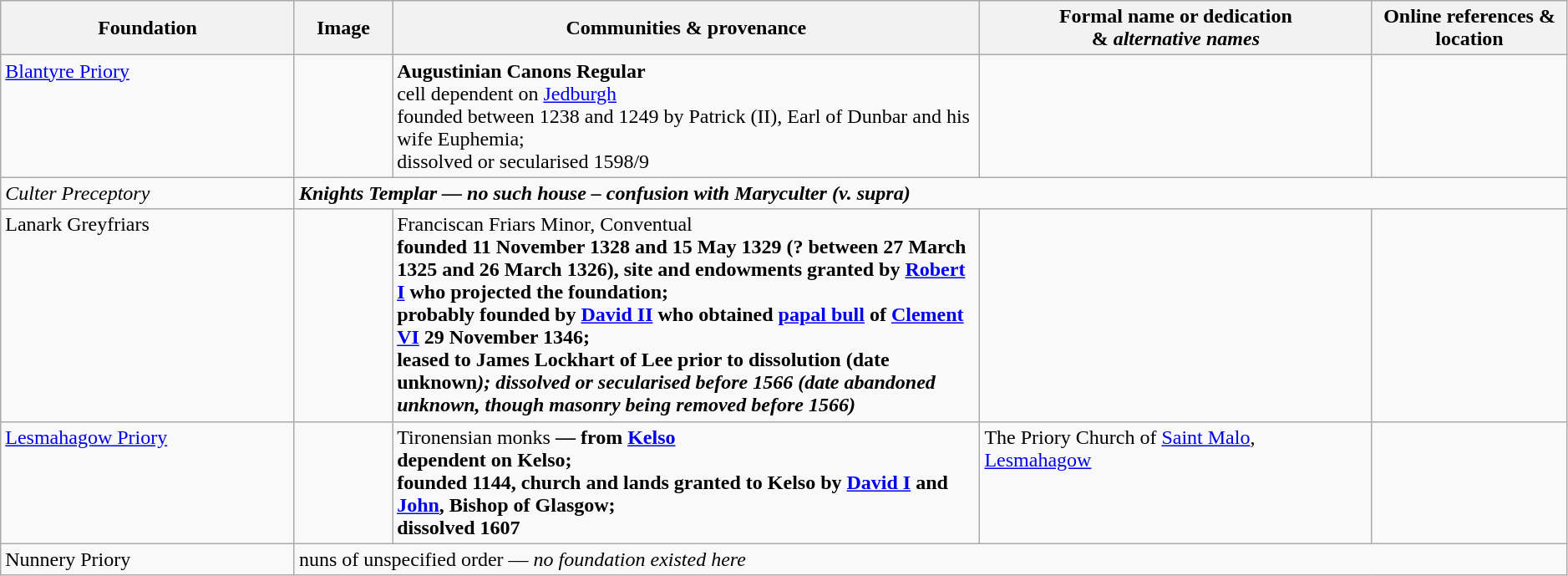<table width=99% class="wikitable">
<tr>
<th width = 15%>Foundation</th>
<th width = 5%>Image</th>
<th width = 30%>Communities & provenance</th>
<th width = 20%>Formal name or dedication <br>& <em>alternative names</em></th>
<th width = 10%>Online references & location</th>
</tr>
<tr valign=top>
<td><a href='#'>Blantyre Priory</a></td>
<td></td>
<td><strong>Augustinian Canons Regular</strong><br>cell dependent on <a href='#'>Jedburgh</a><br>founded between 1238 and 1249 by Patrick (II), Earl of Dunbar and his wife Euphemia;<br>dissolved or secularised 1598/9</td>
<td></td>
<td><br></td>
</tr>
<tr valign=top>
<td><em>Culter Preceptory</em></td>
<td colspan=4><strong><em>Knights Templar<strong> — no such house – confusion with Maryculter<em> (</em>v. supra<em>)</td>
</tr>
<tr valign=top>
<td>Lanark Greyfriars</td>
<td></td>
<td></strong>Franciscan Friars Minor, Conventual<strong><br>founded 11 November 1328 and 15 May 1329 (? between 27 March 1325 and 26 March 1326), site and endowments granted by <a href='#'>Robert I</a> who projected the foundation;<br>probably founded by <a href='#'>David II</a> who obtained <a href='#'>papal bull</a> of <a href='#'>Clement VI</a> 29 November 1346;<br>leased to James Lockhart of Lee prior to dissolution (</em>date unknown<em>); dissolved or secularised before 1566 (date abandoned unknown, though masonry being removed before 1566)</td>
<td></td>
<td><br></td>
</tr>
<tr valign=top>
<td><a href='#'>Lesmahagow Priory</a></td>
<td></td>
<td></strong>Tironensian monks<strong> — from <a href='#'>Kelso</a><br>dependent on Kelso;<br>founded 1144, church and lands granted to Kelso by <a href='#'>David I</a> and <a href='#'>John</a>, Bishop of Glasgow;<br>dissolved 1607</td>
<td>The Priory Church of <a href='#'>Saint Malo</a>, <a href='#'>Lesmahagow</a></td>
<td><br></td>
</tr>
<tr valign=top>
<td></em>Nunnery Priory<em></td>
<td colspan=4></em></strong>nuns</strong> of unspecified order</em> — <em>no foundation existed here</em></td>
</tr>
</table>
